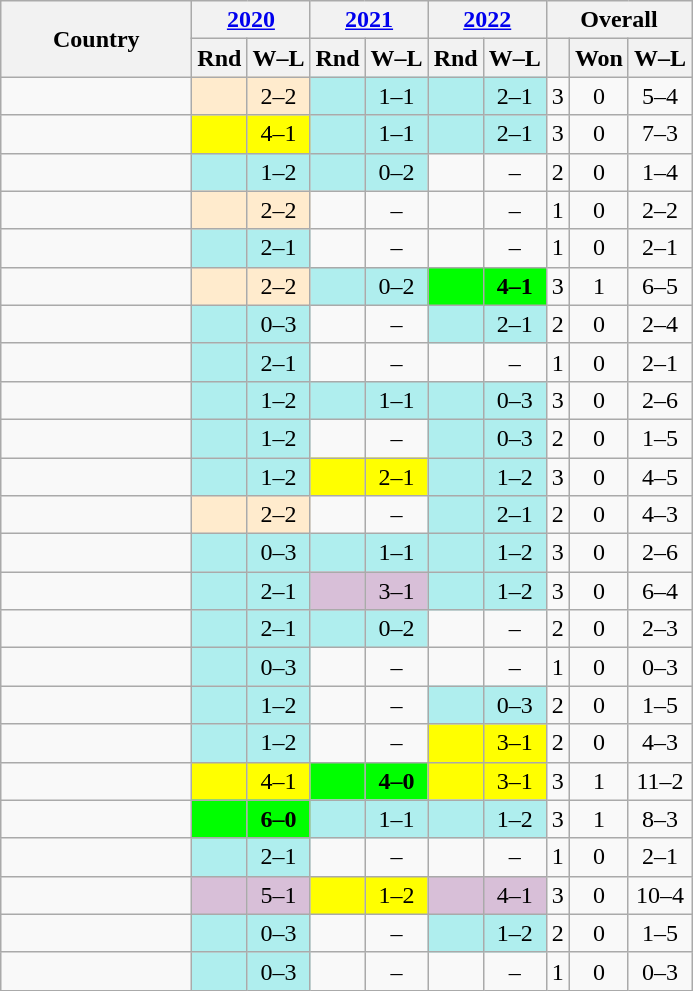<table class="wikitable sortable nowrap" style=text-align:center>
<tr>
<th rowspan=2 width=120>Country</th>
<th colspan=2><a href='#'>2020</a></th>
<th colspan=2><a href='#'>2021</a></th>
<th colspan=2><a href='#'>2022</a></th>
<th colspan=3>Overall</th>
</tr>
<tr>
<th>Rnd</th>
<th>W–L</th>
<th>Rnd</th>
<th>W–L</th>
<th>Rnd</th>
<th>W–L</th>
<th></th>
<th>Won</th>
<th>W–L</th>
</tr>
<tr>
<td align=left></td>
<td bgcolor=ffebcd></td>
<td bgcolor=ffebcd>2–2</td>
<td bgcolor=afeeee></td>
<td bgcolor=afeeee>1–1</td>
<td bgcolor=afeeee></td>
<td bgcolor=afeeee>2–1</td>
<td>3</td>
<td>0</td>
<td>5–4</td>
</tr>
<tr>
<td align=left></td>
<td bgcolor=yellow></td>
<td bgcolor=yellow>4–1</td>
<td bgcolor=afeeee></td>
<td bgcolor=afeeee>1–1</td>
<td bgcolor=afeeee></td>
<td bgcolor=afeeee>2–1</td>
<td>3</td>
<td>0</td>
<td>7–3</td>
</tr>
<tr>
<td align=left></td>
<td bgcolor=afeeee></td>
<td bgcolor=afeeee>1–2</td>
<td bgcolor=afeeee></td>
<td bgcolor=afeeee>0–2</td>
<td></td>
<td>–</td>
<td>2</td>
<td>0</td>
<td>1–4</td>
</tr>
<tr>
<td align=left></td>
<td bgcolor=ffebcd></td>
<td bgcolor=ffebcd>2–2</td>
<td></td>
<td>–</td>
<td></td>
<td>–</td>
<td>1</td>
<td>0</td>
<td>2–2</td>
</tr>
<tr>
<td align=left></td>
<td bgcolor=afeeee></td>
<td bgcolor=afeeee>2–1</td>
<td></td>
<td>–</td>
<td></td>
<td>–</td>
<td>1</td>
<td>0</td>
<td>2–1</td>
</tr>
<tr>
<td align=left></td>
<td bgcolor=ffebcd></td>
<td bgcolor=ffebcd>2–2</td>
<td bgcolor=afeeee></td>
<td bgcolor=afeeee>0–2</td>
<td bgcolor=lime></td>
<td bgcolor=lime><strong>4–1</strong></td>
<td>3</td>
<td>1</td>
<td>6–5</td>
</tr>
<tr>
<td align=left></td>
<td bgcolor=afeeee></td>
<td bgcolor=afeeee>0–3</td>
<td></td>
<td>–</td>
<td bgcolor=afeeee></td>
<td bgcolor=afeeee>2–1</td>
<td>2</td>
<td>0</td>
<td>2–4</td>
</tr>
<tr>
<td align=left></td>
<td bgcolor=afeeee></td>
<td bgcolor=afeeee>2–1</td>
<td></td>
<td>–</td>
<td></td>
<td>–</td>
<td>1</td>
<td>0</td>
<td>2–1</td>
</tr>
<tr>
<td align=left></td>
<td bgcolor=afeeee></td>
<td bgcolor=afeeee>1–2</td>
<td bgcolor=afeeee></td>
<td bgcolor=afeeee>1–1</td>
<td bgcolor=afeeee></td>
<td bgcolor=afeeee>0–3</td>
<td>3</td>
<td>0</td>
<td>2–6</td>
</tr>
<tr>
<td align=left></td>
<td bgcolor=afeeee></td>
<td bgcolor=afeeee>1–2</td>
<td></td>
<td>–</td>
<td bgcolor=afeeee></td>
<td bgcolor=afeeee>0–3</td>
<td>2</td>
<td>0</td>
<td>1–5</td>
</tr>
<tr>
<td align=left></td>
<td bgcolor=afeeee></td>
<td bgcolor=afeeee>1–2</td>
<td bgcolor=yellow></td>
<td bgcolor=yellow>2–1</td>
<td bgcolor=afeeee></td>
<td bgcolor=afeeee>1–2</td>
<td>3</td>
<td>0</td>
<td>4–5</td>
</tr>
<tr>
<td align=left></td>
<td bgcolor=ffebcd></td>
<td bgcolor=ffebcd>2–2</td>
<td></td>
<td>–</td>
<td bgcolor=afeeee></td>
<td bgcolor=afeeee>2–1</td>
<td>2</td>
<td>0</td>
<td>4–3</td>
</tr>
<tr>
<td align=left></td>
<td bgcolor=afeeee></td>
<td bgcolor=afeeee>0–3</td>
<td bgcolor=afeeee></td>
<td bgcolor=afeeee>1–1</td>
<td bgcolor=afeeee></td>
<td bgcolor=afeeee>1–2</td>
<td>3</td>
<td>0</td>
<td>2–6</td>
</tr>
<tr>
<td align=left></td>
<td bgcolor=afeeee></td>
<td bgcolor=afeeee>2–1</td>
<td bgcolor=thistle></td>
<td bgcolor=thistle>3–1</td>
<td bgcolor=afeeee></td>
<td bgcolor=afeeee>1–2</td>
<td>3</td>
<td>0</td>
<td>6–4</td>
</tr>
<tr>
<td align=left></td>
<td bgcolor=afeeee></td>
<td bgcolor=afeeee>2–1</td>
<td bgcolor=afeeee></td>
<td bgcolor=afeeee>0–2</td>
<td></td>
<td>–</td>
<td>2</td>
<td>0</td>
<td>2–3</td>
</tr>
<tr>
<td align=left></td>
<td bgcolor=afeeee></td>
<td bgcolor=afeeee>0–3</td>
<td></td>
<td>–</td>
<td></td>
<td>–</td>
<td>1</td>
<td>0</td>
<td>0–3</td>
</tr>
<tr>
<td align=left></td>
<td bgcolor=afeeee></td>
<td bgcolor=afeeee>1–2</td>
<td></td>
<td>–</td>
<td bgcolor=afeeee></td>
<td bgcolor=afeeee>0–3</td>
<td>2</td>
<td>0</td>
<td>1–5</td>
</tr>
<tr>
<td align=left></td>
<td bgcolor=afeeee></td>
<td bgcolor=afeeee>1–2</td>
<td></td>
<td>–</td>
<td bgcolor=yellow></td>
<td bgcolor=yellow>3–1</td>
<td>2</td>
<td>0</td>
<td>4–3</td>
</tr>
<tr>
<td align=left></td>
<td bgcolor=yellow></td>
<td bgcolor=yellow>4–1</td>
<td bgcolor=lime><strong></strong></td>
<td bgcolor=lime><strong>4–0</strong></td>
<td bgcolor=yellow></td>
<td bgcolor=yellow>3–1</td>
<td>3</td>
<td>1</td>
<td>11–2</td>
</tr>
<tr>
<td align=left></td>
<td bgcolor=lime><strong></strong></td>
<td bgcolor=lime><strong>6–0</strong></td>
<td bgcolor=afeeee></td>
<td bgcolor=afeeee>1–1</td>
<td bgcolor=afeeee></td>
<td bgcolor=afeeee>1–2</td>
<td>3</td>
<td>1</td>
<td>8–3</td>
</tr>
<tr>
<td align=left></td>
<td bgcolor=afeeee></td>
<td bgcolor=afeeee>2–1</td>
<td></td>
<td>–</td>
<td></td>
<td>–</td>
<td>1</td>
<td>0</td>
<td>2–1</td>
</tr>
<tr>
<td align=left></td>
<td bgcolor=thistle></td>
<td bgcolor=thistle>5–1</td>
<td bgcolor=yellow></td>
<td bgcolor=yellow>1–2</td>
<td bgcolor=thistle></td>
<td bgcolor=thistle>4–1</td>
<td>3</td>
<td>0</td>
<td>10–4</td>
</tr>
<tr>
<td align=left></td>
<td bgcolor=afeeee></td>
<td bgcolor=afeeee>0–3</td>
<td></td>
<td>–</td>
<td bgcolor=afeeee></td>
<td bgcolor=afeeee>1–2</td>
<td>2</td>
<td>0</td>
<td>1–5</td>
</tr>
<tr>
<td align=left></td>
<td bgcolor=afeeee></td>
<td bgcolor=afeeee>0–3</td>
<td></td>
<td>–</td>
<td></td>
<td>–</td>
<td>1</td>
<td>0</td>
<td>0–3</td>
</tr>
</table>
